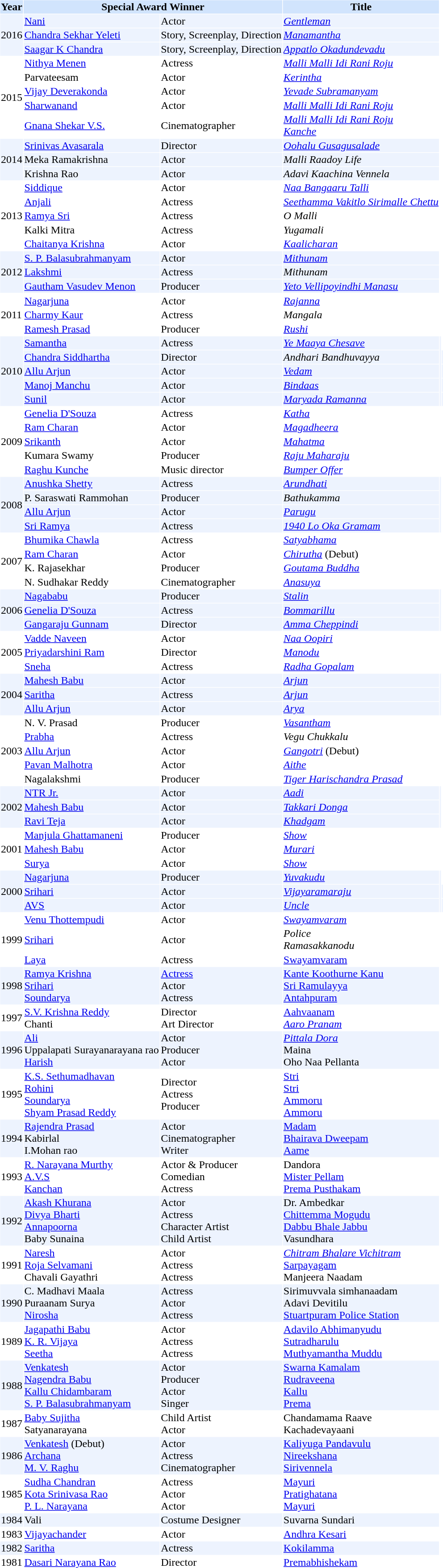<table cellspacing="1" cellpadding="1" border="0">
<tr style="background:#d1e4fd;">
<th>Year</th>
<th colspan="2">Special Award Winner</th>
<th>Title</th>
</tr>
<tr style="background:#edf3fe;">
<td rowspan="3">2016</td>
<td><a href='#'>Nani</a></td>
<td>Actor</td>
<td><em><a href='#'>Gentleman</a></em></td>
</tr>
<tr style="background:#edf3fe;">
<td><a href='#'>Chandra Sekhar Yeleti</a></td>
<td>Story, Screenplay, Direction</td>
<td><em><a href='#'>Manamantha</a></em></td>
</tr>
<tr style="background:#edf3fe;">
<td><a href='#'>Saagar K Chandra</a></td>
<td>Story, Screenplay, Direction</td>
<td><em><a href='#'>Appatlo Okadundevadu</a></em></td>
</tr>
<tr>
<td rowspan="5">2015</td>
<td><a href='#'>Nithya Menen</a></td>
<td>Actress</td>
<td><em><a href='#'>Malli Malli Idi Rani Roju</a></em></td>
</tr>
<tr>
<td>Parvateesam</td>
<td>Actor</td>
<td><em><a href='#'>Kerintha</a></em></td>
</tr>
<tr>
<td><a href='#'>Vijay Deverakonda</a></td>
<td>Actor</td>
<td><em><a href='#'>Yevade Subramanyam</a></em></td>
</tr>
<tr>
<td><a href='#'>Sharwanand</a></td>
<td>Actor</td>
<td><em><a href='#'>Malli Malli Idi Rani Roju</a></em></td>
</tr>
<tr>
<td><a href='#'>Gnana Shekar V.S.</a></td>
<td>Cinematographer</td>
<td><em> <a href='#'>Malli Malli Idi Rani Roju</a></em><br><em><a href='#'>Kanche</a></em></td>
</tr>
<tr style="background:#edf3fe;">
<td rowspan="3">2014</td>
<td><a href='#'>Srinivas Avasarala</a></td>
<td>Director</td>
<td><em><a href='#'>Oohalu Gusagusalade</a></em></td>
</tr>
<tr style="background:#edf3fe;">
<td>Meka Ramakrishna</td>
<td>Actor</td>
<td><em>Malli Raadoy Life</em></td>
</tr>
<tr style="background:#edf3fe;">
<td>Krishna Rao</td>
<td>Actor</td>
<td><em>Adavi Kaachina Vennela</em></td>
</tr>
<tr>
<td rowspan="5">2013</td>
<td><a href='#'>Siddique</a></td>
<td>Actor</td>
<td><em><a href='#'>Naa Bangaaru Talli</a></em></td>
<td rowspan="5"></td>
</tr>
<tr>
<td><a href='#'>Anjali</a></td>
<td>Actress</td>
<td><em><a href='#'>Seethamma Vakitlo Sirimalle Chettu</a></em></td>
</tr>
<tr>
<td><a href='#'>Ramya Sri</a></td>
<td>Actress</td>
<td><em>O Malli</em></td>
</tr>
<tr>
<td>Kalki Mitra</td>
<td>Actress</td>
<td><em>Yugamali</em></td>
</tr>
<tr>
<td><a href='#'>Chaitanya Krishna</a></td>
<td>Actor</td>
<td><em><a href='#'>Kaalicharan</a></em></td>
</tr>
<tr style="background:#edf3fe;">
<td rowspan="3">2012</td>
<td><a href='#'>S. P. Balasubrahmanyam</a></td>
<td>Actor</td>
<td><em><a href='#'>Mithunam</a></em></td>
</tr>
<tr style="background:#edf3fe;">
<td><a href='#'>Lakshmi</a></td>
<td>Actress</td>
<td><em>Mithunam</em></td>
</tr>
<tr style="background:#edf3fe;">
<td><a href='#'>Gautham Vasudev Menon</a></td>
<td>Producer</td>
<td><em><a href='#'>Yeto Vellipoyindhi Manasu</a></em></td>
</tr>
<tr>
</tr>
<tr>
<td rowspan="3">2011</td>
<td><a href='#'>Nagarjuna</a></td>
<td>Actor</td>
<td><em><a href='#'>Rajanna</a></em></td>
<td rowspan="3"></td>
</tr>
<tr>
<td><a href='#'>Charmy Kaur</a></td>
<td>Actress</td>
<td><em>Mangala</em></td>
</tr>
<tr>
<td><a href='#'>Ramesh Prasad</a></td>
<td>Producer</td>
<td><em><a href='#'>Rushi</a></em></td>
</tr>
<tr style="background:#edf3fe;">
<td rowspan="5">2010</td>
<td><a href='#'>Samantha</a></td>
<td>Actress</td>
<td><em><a href='#'>Ye Maaya Chesave</a></em></td>
<td rowspan="5"></td>
</tr>
<tr style="background:#edf3fe;">
<td><a href='#'>Chandra Siddhartha</a></td>
<td>Director</td>
<td><em>Andhari Bandhuvayya</em></td>
<td></td>
</tr>
<tr style="background:#edf3fe;">
<td><a href='#'>Allu Arjun</a></td>
<td>Actor</td>
<td><em><a href='#'>Vedam</a></em></td>
<td></td>
</tr>
<tr style="background:#edf3fe;">
<td><a href='#'>Manoj Manchu</a></td>
<td>Actor</td>
<td><em><a href='#'>Bindaas</a></em></td>
<td></td>
</tr>
<tr style="background:#edf3fe;">
<td><a href='#'>Sunil</a></td>
<td>Actor</td>
<td><em><a href='#'>Maryada Ramanna</a></em></td>
<td></td>
</tr>
<tr>
<td rowspan="5">2009</td>
<td><a href='#'>Genelia D'Souza</a></td>
<td>Actress</td>
<td><em><a href='#'>Katha</a></em></td>
<td rowspan="5"></td>
</tr>
<tr>
<td><a href='#'>Ram Charan</a></td>
<td>Actor</td>
<td><em><a href='#'>Magadheera</a></em></td>
<td></td>
</tr>
<tr>
<td><a href='#'>Srikanth</a></td>
<td>Actor</td>
<td><em><a href='#'>Mahatma</a></em></td>
<td></td>
</tr>
<tr>
<td>Kumara Swamy</td>
<td>Producer</td>
<td><em><a href='#'>Raju Maharaju</a></em></td>
<td></td>
</tr>
<tr>
<td><a href='#'>Raghu Kunche</a></td>
<td>Music director</td>
<td><em><a href='#'>Bumper Offer</a></em></td>
<td></td>
</tr>
<tr style="background:#edf3fe;">
<td rowspan="4">2008</td>
<td><a href='#'>Anushka Shetty</a></td>
<td>Actress</td>
<td><em><a href='#'>Arundhati</a></em></td>
<td rowspan="4"></td>
</tr>
<tr style="background:#edf3fe;">
<td>P. Saraswati Rammohan</td>
<td>Producer</td>
<td><em>Bathukamma</em></td>
</tr>
<tr style="background:#edf3fe;">
<td><a href='#'>Allu Arjun</a></td>
<td>Actor</td>
<td><em><a href='#'>Parugu</a></em></td>
</tr>
<tr style="background:#edf3fe;">
<td><a href='#'>Sri Ramya</a></td>
<td>Actress</td>
<td><em><a href='#'>1940 Lo Oka Gramam</a></em></td>
</tr>
<tr>
<td rowspan="4">2007</td>
<td><a href='#'>Bhumika Chawla</a></td>
<td>Actress</td>
<td><em><a href='#'>Satyabhama</a></em></td>
<td rowspan="4"></td>
</tr>
<tr>
<td><a href='#'>Ram Charan</a></td>
<td>Actor</td>
<td><em><a href='#'>Chirutha</a></em> (Debut)</td>
<td></td>
</tr>
<tr>
<td>K. Rajasekhar</td>
<td>Producer</td>
<td><em><a href='#'>Goutama Buddha</a></em></td>
<td></td>
</tr>
<tr>
<td>N. Sudhakar Reddy</td>
<td>Cinematographer</td>
<td><em><a href='#'>Anasuya</a></em></td>
<td></td>
</tr>
<tr style="background:#edf3fe;">
<td rowspan="3">2006</td>
<td><a href='#'>Nagababu</a></td>
<td>Producer</td>
<td><em><a href='#'>Stalin</a></em></td>
<td rowspan="3"></td>
</tr>
<tr style="background:#edf3fe;">
<td><a href='#'>Genelia D'Souza</a></td>
<td>Actress</td>
<td><em><a href='#'>Bommarillu</a></em></td>
</tr>
<tr style="background:#edf3fe;">
<td><a href='#'>Gangaraju Gunnam</a></td>
<td>Director</td>
<td><em><a href='#'>Amma Cheppindi</a></em></td>
</tr>
<tr>
<td rowspan="3">2005</td>
<td><a href='#'>Vadde Naveen</a></td>
<td>Actor</td>
<td><em><a href='#'>Naa Oopiri</a></em></td>
<td rowspan="3"></td>
</tr>
<tr>
<td><a href='#'>Priyadarshini Ram</a></td>
<td>Director</td>
<td><em><a href='#'>Manodu</a></em></td>
</tr>
<tr>
<td><a href='#'>Sneha</a></td>
<td>Actress</td>
<td><em><a href='#'>Radha Gopalam</a></em></td>
</tr>
<tr style="background:#edf3fe;">
<td rowspan="3">2004</td>
<td><a href='#'>Mahesh Babu</a></td>
<td>Actor</td>
<td><em><a href='#'>Arjun</a></em></td>
<td rowspan="3"></td>
</tr>
<tr style="background:#edf3fe;">
<td><a href='#'>Saritha</a></td>
<td>Actress</td>
<td><em><a href='#'>Arjun</a></em></td>
</tr>
<tr style="background:#edf3fe;">
<td><a href='#'>Allu Arjun</a></td>
<td>Actor</td>
<td><em><a href='#'>Arya</a></em></td>
</tr>
<tr>
<td rowspan="5">2003</td>
<td>N. V. Prasad</td>
<td>Producer</td>
<td><em><a href='#'>Vasantham</a></em></td>
<td rowspan="5"></td>
</tr>
<tr>
<td><a href='#'>Prabha</a></td>
<td>Actress</td>
<td><em>Vegu Chukkalu</em></td>
</tr>
<tr>
<td><a href='#'>Allu Arjun</a></td>
<td>Actor</td>
<td><em><a href='#'>Gangotri</a></em> (Debut)</td>
</tr>
<tr>
<td><a href='#'>Pavan Malhotra</a></td>
<td>Actor</td>
<td><em><a href='#'>Aithe</a></em></td>
</tr>
<tr>
<td>Nagalakshmi</td>
<td>Producer</td>
<td><em><a href='#'>Tiger Harischandra Prasad</a></em></td>
</tr>
<tr style="background:#edf3fe;">
<td rowspan="3">2002</td>
<td><a href='#'>NTR Jr.</a></td>
<td>Actor</td>
<td><em><a href='#'>Aadi</a></em></td>
<td rowspan="3"></td>
</tr>
<tr style="background:#edf3fe;">
<td><a href='#'>Mahesh Babu</a></td>
<td>Actor</td>
<td><em><a href='#'>Takkari Donga</a></em></td>
</tr>
<tr style="background:#edf3fe;">
<td><a href='#'>Ravi Teja</a></td>
<td>Actor</td>
<td><em><a href='#'>Khadgam</a></em></td>
</tr>
<tr>
<td rowspan="3">2001</td>
<td><a href='#'>Manjula Ghattamaneni</a></td>
<td>Producer</td>
<td><em><a href='#'>Show</a></em></td>
<td rowspan="3"></td>
</tr>
<tr>
<td><a href='#'>Mahesh Babu</a></td>
<td>Actor</td>
<td><em><a href='#'>Murari</a></em></td>
</tr>
<tr>
<td><a href='#'>Surya</a></td>
<td>Actor</td>
<td><em><a href='#'>Show</a></em></td>
</tr>
<tr style="background:#edf3fe;">
<td rowspan="3">2000</td>
<td><a href='#'>Nagarjuna</a></td>
<td>Producer</td>
<td><em><a href='#'>Yuvakudu</a></em></td>
<td rowspan="3"></td>
</tr>
<tr style="background:#edf3fe;">
<td><a href='#'>Srihari</a></td>
<td>Actor</td>
<td><em><a href='#'>Vijayaramaraju</a></em></td>
<td></td>
</tr>
<tr style="background:#edf3fe;">
<td><a href='#'>AVS</a></td>
<td>Actor</td>
<td><em><a href='#'>Uncle</a></em></td>
<td></td>
</tr>
<tr>
<td rowspan="3">1999</td>
<td><a href='#'>Venu Thottempudi</a></td>
<td>Actor</td>
<td><em><a href='#'>Swayamvaram</a></em></td>
<td rowspan="2"></td>
</tr>
<tr>
<td><a href='#'>Srihari</a></td>
<td>Actor</td>
<td><em>Police</em> <br><em>Ramasakkanodu</em></td>
</tr>
<tr>
<td><a href='#'>Laya</a></td>
<td>Actress</td>
<td><a href='#'>Swayamvaram</a></td>
</tr>
<tr style="background:#edf3fe;">
<td>1998</td>
<td><a href='#'>Ramya Krishna</a> <br> <a href='#'>Srihari</a> <br> <a href='#'>Soundarya</a></td>
<td><a href='#'>Actress</a> <br> Actor <br> Actress</td>
<td><a href='#'>Kante Koothurne Kanu</a> <br> <a href='#'>Sri Ramulayya</a> <br> <a href='#'>Antahpuram</a></td>
</tr>
<tr>
<td>1997</td>
<td><a href='#'>S.V. Krishna Reddy</a> <br> Chanti</td>
<td>Director <br> Art Director</td>
<td><a href='#'>Aahvaanam</a> <br> <em><a href='#'>Aaro Pranam</a></em></td>
</tr>
<tr style="background:#edf3fe;">
<td>1996</td>
<td><a href='#'>Ali</a> <br> Uppalapati Surayanarayana rao <br> <a href='#'>Harish</a></td>
<td>Actor <br> Producer <br> Actor</td>
<td><a href='#'><em>Pittala Dora</em></a> <br> Maina <br> Oho Naa Pellanta</td>
</tr>
<tr>
<td>1995</td>
<td><a href='#'>K.S. Sethumadhavan</a> <br> <a href='#'>Rohini</a> <br> <a href='#'>Soundarya</a> <br> <a href='#'>Shyam Prasad Reddy</a></td>
<td>Director <br> Actress <br> Producer</td>
<td><a href='#'>Stri</a> <br> <a href='#'>Stri</a> <br> <a href='#'>Ammoru</a> <br> <a href='#'>Ammoru</a></td>
</tr>
<tr style="background:#edf3fe;">
<td>1994</td>
<td><a href='#'>Rajendra Prasad</a> <br> Kabirlal <br> I.Mohan rao</td>
<td>Actor <br> Cinematographer <br> Writer</td>
<td><a href='#'>Madam</a>  <br> <a href='#'>Bhairava Dweepam</a> <br> <a href='#'>Aame</a></td>
</tr>
<tr>
<td>1993</td>
<td><a href='#'>R. Narayana Murthy</a> <br> <a href='#'>A.V.S</a> <br> <a href='#'>Kanchan</a></td>
<td>Actor & Producer <br> Comedian <br> Actress</td>
<td>Dandora <br> <a href='#'>Mister Pellam</a> <br> <a href='#'>Prema Pusthakam</a></td>
</tr>
<tr style="background:#edf3fe;">
<td>1992</td>
<td><a href='#'>Akash Khurana</a> <br> <a href='#'>Divya Bharti</a> <br> <a href='#'>Annapoorna</a> <br> Baby Sunaina</td>
<td>Actor <br> Actress <br> Character Artist <br> Child Artist</td>
<td>Dr. Ambedkar <br> <a href='#'>Chittemma Mogudu</a> <br> <a href='#'>Dabbu Bhale Jabbu</a> <br> Vasundhara</td>
</tr>
<tr>
<td>1991</td>
<td><a href='#'>Naresh</a> <br> <a href='#'>Roja Selvamani</a><br> Chavali Gayathri</td>
<td>Actor <br> Actress <br> Actress</td>
<td><em><a href='#'>Chitram Bhalare Vichitram </a></em> <br> <a href='#'>Sarpayagam</a> <br> Manjeera Naadam</td>
</tr>
<tr style="background:#edf3fe;">
<td>1990</td>
<td>C. Madhavi Maala <br> Puraanam Surya <br> <a href='#'>Nirosha</a></td>
<td>Actress <br> Actor <br> Actress</td>
<td>Sirimuvvala simhanaadam <br> Adavi Devitilu <br> <a href='#'>Stuartpuram Police Station</a></td>
</tr>
<tr>
<td>1989</td>
<td><a href='#'>Jagapathi Babu</a> <br> <a href='#'>K. R. Vijaya</a> <br> <a href='#'>Seetha</a></td>
<td>Actor <br> Actress <br> Actress</td>
<td><a href='#'>Adavilo Abhimanyudu</a> <br> <a href='#'>Sutradharulu</a> <br> <a href='#'>Muthyamantha Muddu</a></td>
</tr>
<tr style="background:#edf3fe;">
<td>1988</td>
<td><a href='#'>Venkatesh</a> <br> <a href='#'>Nagendra Babu</a> <br> <a href='#'>Kallu Chidambaram</a> <br> <a href='#'>S. P. Balasubrahmanyam</a></td>
<td>Actor <br> Producer <br> Actor <br> Singer</td>
<td><a href='#'>Swarna Kamalam</a> <br> <a href='#'>Rudraveena</a> <br> <a href='#'>Kallu</a> <br> <a href='#'>Prema</a></td>
</tr>
<tr>
<td>1987</td>
<td><a href='#'>Baby Sujitha</a> <br> Satyanarayana</td>
<td>Child Artist <br> Actor</td>
<td>Chandamama Raave <br> Kachadevayaani</td>
</tr>
<tr style="background:#edf3fe;">
<td>1986</td>
<td><a href='#'>Venkatesh</a> (Debut) <br> <a href='#'>Archana</a> <br> <a href='#'>M. V. Raghu</a></td>
<td>Actor <br> Actress <br> Cinematographer</td>
<td><a href='#'>Kaliyuga Pandavulu</a> <br> <a href='#'>Nireekshana</a> <br> <a href='#'>Sirivennela</a></td>
</tr>
<tr>
<td>1985</td>
<td><a href='#'>Sudha Chandran</a> <br> <a href='#'>Kota Srinivasa Rao</a> <br> <a href='#'>P. L. Narayana</a></td>
<td>Actress <br> Actor <br> Actor</td>
<td><a href='#'>Mayuri</a> <br> <a href='#'>Pratighatana</a> <br> <a href='#'>Mayuri</a></td>
</tr>
<tr style="background:#edf3fe;">
<td>1984</td>
<td>Vali</td>
<td>Costume Designer</td>
<td>Suvarna Sundari</td>
</tr>
<tr>
<td>1983</td>
<td><a href='#'>Vijayachander</a></td>
<td>Actor</td>
<td><a href='#'>Andhra Kesari</a></td>
</tr>
<tr style="background:#edf3fe;">
<td>1982</td>
<td><a href='#'>Saritha</a></td>
<td>Actress</td>
<td><a href='#'>Kokilamma</a></td>
</tr>
<tr>
<td>1981</td>
<td><a href='#'>Dasari Narayana Rao</a></td>
<td>Director</td>
<td><a href='#'>Premabhishekam</a></td>
</tr>
</table>
